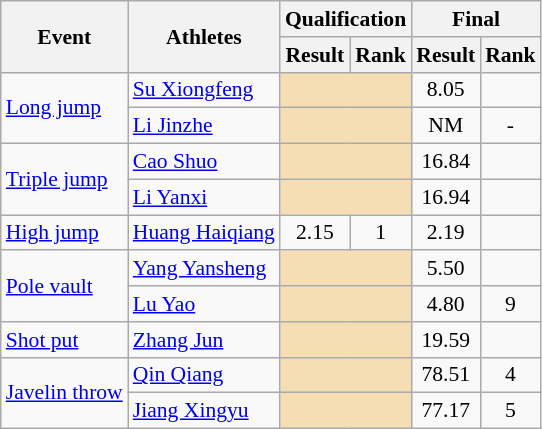<table class=wikitable style="font-size:90%">
<tr>
<th rowspan=2>Event</th>
<th rowspan=2>Athletes</th>
<th colspan=2>Qualification</th>
<th colspan=2>Final</th>
</tr>
<tr>
<th>Result</th>
<th>Rank</th>
<th>Result</th>
<th>Rank</th>
</tr>
<tr>
<td rowspan=2><a href='#'>Long jump</a></td>
<td><a href='#'>Su Xiongfeng</a></td>
<td colspan="2" style="text-align:center; background:wheat;"></td>
<td align=center>8.05</td>
<td align=center></td>
</tr>
<tr>
<td><a href='#'>Li Jinzhe</a></td>
<td colspan="2" style="text-align:center; background:wheat;"></td>
<td align=center>NM</td>
<td align=center>-</td>
</tr>
<tr>
<td rowspan="2"><a href='#'>Triple jump</a></td>
<td><a href='#'>Cao Shuo</a></td>
<td colspan="2" style="text-align:center; background:wheat;"></td>
<td align=center>16.84</td>
<td align=center></td>
</tr>
<tr>
<td><a href='#'>Li Yanxi</a></td>
<td colspan="2" style="text-align:center; background:wheat;"></td>
<td align=center>16.94</td>
<td align=center></td>
</tr>
<tr>
<td><a href='#'>High jump</a></td>
<td><a href='#'>Huang Haiqiang</a></td>
<td align=center>2.15</td>
<td align=center>1</td>
<td align=center>2.19</td>
<td align=center></td>
</tr>
<tr>
<td rowspan=2><a href='#'>Pole vault</a></td>
<td><a href='#'>Yang Yansheng</a></td>
<td colspan="2" style="text-align:center; background:wheat;"></td>
<td align=center>5.50</td>
<td align=center></td>
</tr>
<tr>
<td><a href='#'>Lu Yao</a></td>
<td colspan="2" style="text-align:center; background:wheat;"></td>
<td align=center>4.80</td>
<td align=center>9</td>
</tr>
<tr>
<td><a href='#'>Shot put</a></td>
<td><a href='#'>Zhang Jun</a></td>
<td colspan="2" style="text-align:center; background:wheat;"></td>
<td align=center>19.59</td>
<td align=center></td>
</tr>
<tr>
<td rowspan=2><a href='#'>Javelin throw</a></td>
<td><a href='#'>Qin Qiang</a></td>
<td colspan="2" style="text-align:center; background:wheat;"></td>
<td align=center>78.51</td>
<td align=center>4</td>
</tr>
<tr>
<td><a href='#'>Jiang Xingyu</a></td>
<td colspan="2" style="text-align:center; background:wheat;"></td>
<td align=center>77.17</td>
<td align=center>5</td>
</tr>
</table>
